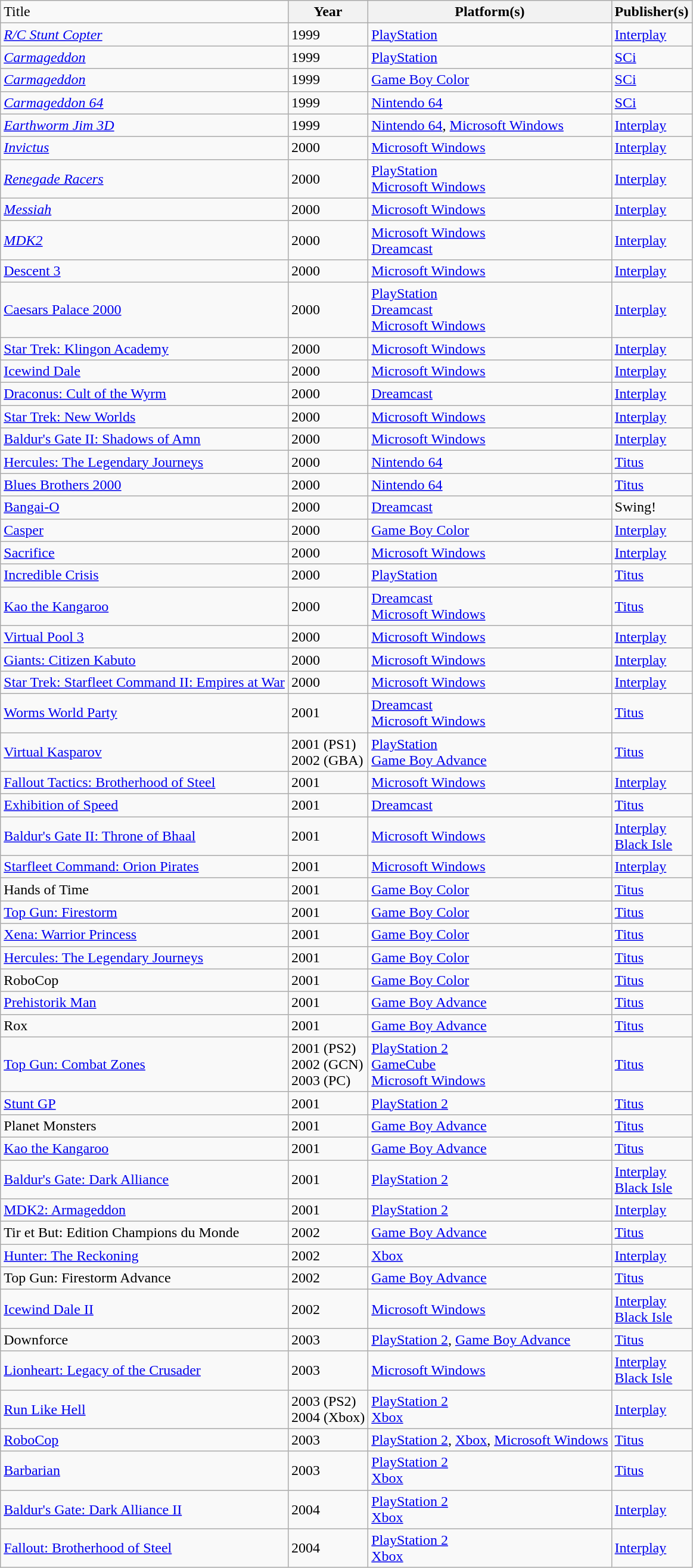<table class="wikitable sortable">
<tr>
<td>Title</td>
<th>Year</th>
<th>Platform(s)</th>
<th>Publisher(s)</th>
</tr>
<tr>
<td><em><a href='#'>R/C Stunt Copter</a></em></td>
<td>1999</td>
<td><a href='#'>PlayStation</a></td>
<td><a href='#'>Interplay</a></td>
</tr>
<tr>
<td><em><a href='#'>Carmageddon</a></em></td>
<td>1999</td>
<td><a href='#'>PlayStation</a></td>
<td><a href='#'>SCi</a></td>
</tr>
<tr>
<td><em><a href='#'>Carmageddon</a></em></td>
<td>1999</td>
<td><a href='#'>Game Boy Color</a></td>
<td><a href='#'>SCi</a></td>
</tr>
<tr>
<td><em><a href='#'>Carmageddon 64</a></em></td>
<td>1999</td>
<td><a href='#'>Nintendo 64</a></td>
<td><a href='#'>SCi</a></td>
</tr>
<tr>
<td><em><a href='#'>Earthworm Jim 3D</a></em></td>
<td>1999</td>
<td><a href='#'>Nintendo 64</a>, <a href='#'>Microsoft Windows</a></td>
<td><a href='#'>Interplay</a></td>
</tr>
<tr>
<td><em><a href='#'>Invictus</a></em></td>
<td>2000</td>
<td><a href='#'>Microsoft Windows</a></td>
<td><a href='#'>Interplay</a></td>
</tr>
<tr>
<td><em><a href='#'>Renegade Racers</a></em></td>
<td>2000</td>
<td><a href='#'>PlayStation</a><br><a href='#'>Microsoft Windows</a></td>
<td><a href='#'>Interplay</a></td>
</tr>
<tr>
<td><em><a href='#'>Messiah</a></em></td>
<td>2000</td>
<td><a href='#'>Microsoft Windows</a></td>
<td><a href='#'>Interplay</a></td>
</tr>
<tr>
<td><em><a href='#'>MDK2</a></td>
<td>2000</td>
<td><a href='#'>Microsoft Windows</a><br><a href='#'>Dreamcast</a></td>
<td><a href='#'>Interplay</a></td>
</tr>
<tr>
<td></em><a href='#'>Descent 3</a><em></td>
<td>2000</td>
<td><a href='#'>Microsoft Windows</a></td>
<td><a href='#'>Interplay</a></td>
</tr>
<tr>
<td></em><a href='#'>Caesars Palace 2000</a><em></td>
<td>2000</td>
<td><a href='#'>PlayStation</a><br><a href='#'>Dreamcast</a><br><a href='#'>Microsoft Windows</a></td>
<td><a href='#'>Interplay</a></td>
</tr>
<tr>
<td></em><a href='#'>Star Trek: Klingon Academy</a><em></td>
<td>2000</td>
<td><a href='#'>Microsoft Windows</a></td>
<td><a href='#'>Interplay</a></td>
</tr>
<tr>
<td></em><a href='#'>Icewind Dale</a><em></td>
<td>2000</td>
<td><a href='#'>Microsoft Windows</a></td>
<td><a href='#'>Interplay</a></td>
</tr>
<tr>
<td></em><a href='#'>Draconus: Cult of the Wyrm</a><em></td>
<td>2000</td>
<td><a href='#'>Dreamcast</a></td>
<td><a href='#'>Interplay</a></td>
</tr>
<tr>
<td></em><a href='#'>Star Trek: New Worlds</a><em></td>
<td>2000</td>
<td><a href='#'>Microsoft Windows</a></td>
<td><a href='#'>Interplay</a></td>
</tr>
<tr>
<td></em><a href='#'>Baldur's Gate II: Shadows of Amn</a><em></td>
<td>2000</td>
<td><a href='#'>Microsoft Windows</a></td>
<td><a href='#'>Interplay</a></td>
</tr>
<tr>
<td></em><a href='#'>Hercules: The Legendary Journeys</a><em></td>
<td>2000</td>
<td><a href='#'>Nintendo 64</a></td>
<td><a href='#'>Titus</a></td>
</tr>
<tr>
<td></em><a href='#'>Blues Brothers 2000</a><em></td>
<td>2000</td>
<td><a href='#'>Nintendo 64</a></td>
<td><a href='#'>Titus</a></td>
</tr>
<tr>
<td></em><a href='#'>Bangai-O</a><em></td>
<td>2000</td>
<td><a href='#'>Dreamcast</a></td>
<td>Swing!</td>
</tr>
<tr>
<td></em><a href='#'>Casper</a><em></td>
<td>2000</td>
<td><a href='#'>Game Boy Color</a></td>
<td><a href='#'>Interplay</a></td>
</tr>
<tr>
<td></em><a href='#'>Sacrifice</a><em></td>
<td>2000</td>
<td><a href='#'>Microsoft Windows</a></td>
<td><a href='#'>Interplay</a></td>
</tr>
<tr>
<td></em><a href='#'>Incredible Crisis</a><em></td>
<td>2000</td>
<td><a href='#'>PlayStation</a></td>
<td><a href='#'>Titus</a></td>
</tr>
<tr>
<td></em><a href='#'>Kao the Kangaroo</a><em></td>
<td>2000</td>
<td><a href='#'>Dreamcast</a><br><a href='#'>Microsoft Windows</a></td>
<td><a href='#'>Titus</a></td>
</tr>
<tr>
<td></em><a href='#'>Virtual Pool 3</a><em></td>
<td>2000</td>
<td><a href='#'>Microsoft Windows</a></td>
<td><a href='#'>Interplay</a></td>
</tr>
<tr>
<td></em><a href='#'>Giants: Citizen Kabuto</a><em></td>
<td>2000</td>
<td><a href='#'>Microsoft Windows</a></td>
<td><a href='#'>Interplay</a></td>
</tr>
<tr>
<td></em><a href='#'>Star Trek: Starfleet Command II: Empires at War</a><em></td>
<td>2000</td>
<td><a href='#'>Microsoft Windows</a></td>
<td><a href='#'>Interplay</a></td>
</tr>
<tr>
<td></em><a href='#'>Worms World Party</a><em></td>
<td>2001</td>
<td><a href='#'>Dreamcast</a><br><a href='#'>Microsoft Windows</a></td>
<td><a href='#'>Titus</a></td>
</tr>
<tr>
<td></em><a href='#'>Virtual Kasparov</a><em></td>
<td>2001 (PS1)<br>2002 (GBA)</td>
<td><a href='#'>PlayStation</a><br><a href='#'>Game Boy Advance</a></td>
<td><a href='#'>Titus</a></td>
</tr>
<tr>
<td></em><a href='#'>Fallout Tactics: Brotherhood of Steel</a><em></td>
<td>2001</td>
<td><a href='#'>Microsoft Windows</a></td>
<td><a href='#'>Interplay</a></td>
</tr>
<tr>
<td></em><a href='#'>Exhibition of Speed</a><em></td>
<td>2001</td>
<td><a href='#'>Dreamcast</a></td>
<td><a href='#'>Titus</a></td>
</tr>
<tr>
<td></em><a href='#'>Baldur's Gate II: Throne of Bhaal</a><em></td>
<td>2001</td>
<td><a href='#'>Microsoft Windows</a></td>
<td><a href='#'>Interplay<br>Black Isle</a></td>
</tr>
<tr>
<td></em><a href='#'>Starfleet Command: Orion Pirates</a><em></td>
<td>2001</td>
<td><a href='#'>Microsoft Windows</a></td>
<td><a href='#'>Interplay</a></td>
</tr>
<tr>
<td></em>Hands of Time<em></td>
<td>2001</td>
<td><a href='#'>Game Boy Color</a></td>
<td><a href='#'>Titus</a></td>
</tr>
<tr>
<td></em><a href='#'>Top Gun: Firestorm</a><em></td>
<td>2001</td>
<td><a href='#'>Game Boy Color</a></td>
<td><a href='#'>Titus</a></td>
</tr>
<tr>
<td></em><a href='#'>Xena: Warrior Princess</a><em></td>
<td>2001</td>
<td><a href='#'>Game Boy Color</a></td>
<td><a href='#'>Titus</a></td>
</tr>
<tr>
<td></em><a href='#'>Hercules: The Legendary Journeys</a><em></td>
<td>2001</td>
<td><a href='#'>Game Boy Color</a></td>
<td><a href='#'>Titus</a></td>
</tr>
<tr>
<td></em>RoboCop<em></td>
<td>2001</td>
<td><a href='#'>Game Boy Color</a></td>
<td><a href='#'>Titus</a></td>
</tr>
<tr>
<td></em><a href='#'>Prehistorik Man</a><em></td>
<td>2001</td>
<td><a href='#'>Game Boy Advance</a></td>
<td><a href='#'>Titus</a></td>
</tr>
<tr>
<td></em>Rox<em></td>
<td>2001</td>
<td><a href='#'>Game Boy Advance</a></td>
<td><a href='#'>Titus</a></td>
</tr>
<tr>
<td></em><a href='#'>Top Gun: Combat Zones</a><em></td>
<td>2001 (PS2)<br>2002 (GCN)<br>2003 (PC)</td>
<td><a href='#'>PlayStation 2</a><br><a href='#'>GameCube</a><br><a href='#'>Microsoft Windows</a></td>
<td><a href='#'>Titus</a></td>
</tr>
<tr>
<td></em><a href='#'>Stunt GP</a><em></td>
<td>2001</td>
<td><a href='#'>PlayStation 2</a></td>
<td><a href='#'>Titus</a></td>
</tr>
<tr>
<td></em>Planet Monsters<em></td>
<td>2001</td>
<td><a href='#'>Game Boy Advance</a></td>
<td><a href='#'>Titus</a></td>
</tr>
<tr>
<td></em><a href='#'>Kao the Kangaroo</a><em></td>
<td>2001</td>
<td><a href='#'>Game Boy Advance</a></td>
<td><a href='#'>Titus</a></td>
</tr>
<tr>
<td></em><a href='#'>Baldur's Gate: Dark Alliance</a><em></td>
<td>2001</td>
<td><a href='#'>PlayStation 2</a></td>
<td><a href='#'>Interplay<br>Black Isle</a></td>
</tr>
<tr>
<td></em><a href='#'>MDK2: Armageddon</a><em></td>
<td>2001</td>
<td><a href='#'>PlayStation 2</a></td>
<td><a href='#'>Interplay</a></td>
</tr>
<tr>
<td></em>Tir et But: Edition Champions du Monde<em></td>
<td>2002</td>
<td><a href='#'>Game Boy Advance</a></td>
<td><a href='#'>Titus</a></td>
</tr>
<tr>
<td></em><a href='#'>Hunter: The Reckoning</a><em></td>
<td>2002</td>
<td><a href='#'>Xbox</a></td>
<td><a href='#'>Interplay</a></td>
</tr>
<tr>
<td></em>Top Gun: Firestorm Advance<em></td>
<td>2002</td>
<td><a href='#'>Game Boy Advance</a></td>
<td><a href='#'>Titus</a></td>
</tr>
<tr>
<td></em><a href='#'>Icewind Dale II</a><em></td>
<td>2002</td>
<td><a href='#'>Microsoft Windows</a></td>
<td><a href='#'>Interplay<br>Black Isle</a></td>
</tr>
<tr>
<td></em>Downforce<em></td>
<td>2003</td>
<td><a href='#'>PlayStation 2</a>, <a href='#'>Game Boy Advance</a></td>
<td><a href='#'>Titus</a></td>
</tr>
<tr>
<td></em><a href='#'>Lionheart: Legacy of the Crusader</a><em></td>
<td>2003</td>
<td><a href='#'>Microsoft Windows</a></td>
<td><a href='#'>Interplay<br>Black Isle</a></td>
</tr>
<tr>
<td></em><a href='#'>Run Like Hell</a><em></td>
<td>2003 (PS2)<br>2004 (Xbox)</td>
<td><a href='#'>PlayStation 2</a><br><a href='#'>Xbox</a></td>
<td><a href='#'>Interplay</a></td>
</tr>
<tr>
<td></em><a href='#'>RoboCop</a><em></td>
<td>2003</td>
<td><a href='#'>PlayStation 2</a>, <a href='#'>Xbox</a>, <a href='#'>Microsoft Windows</a></td>
<td><a href='#'>Titus</a></td>
</tr>
<tr>
<td></em><a href='#'>Barbarian</a><em></td>
<td>2003</td>
<td><a href='#'>PlayStation 2</a><br><a href='#'>Xbox</a></td>
<td><a href='#'>Titus</a></td>
</tr>
<tr>
<td></em><a href='#'>Baldur's Gate: Dark Alliance II</a><em></td>
<td>2004</td>
<td><a href='#'>PlayStation 2</a><br><a href='#'>Xbox</a></td>
<td><a href='#'>Interplay</a></td>
</tr>
<tr>
<td></em><a href='#'>Fallout: Brotherhood of Steel</a><em></td>
<td>2004</td>
<td><a href='#'>PlayStation 2</a><br><a href='#'>Xbox</a></td>
<td><a href='#'>Interplay</a></td>
</tr>
</table>
